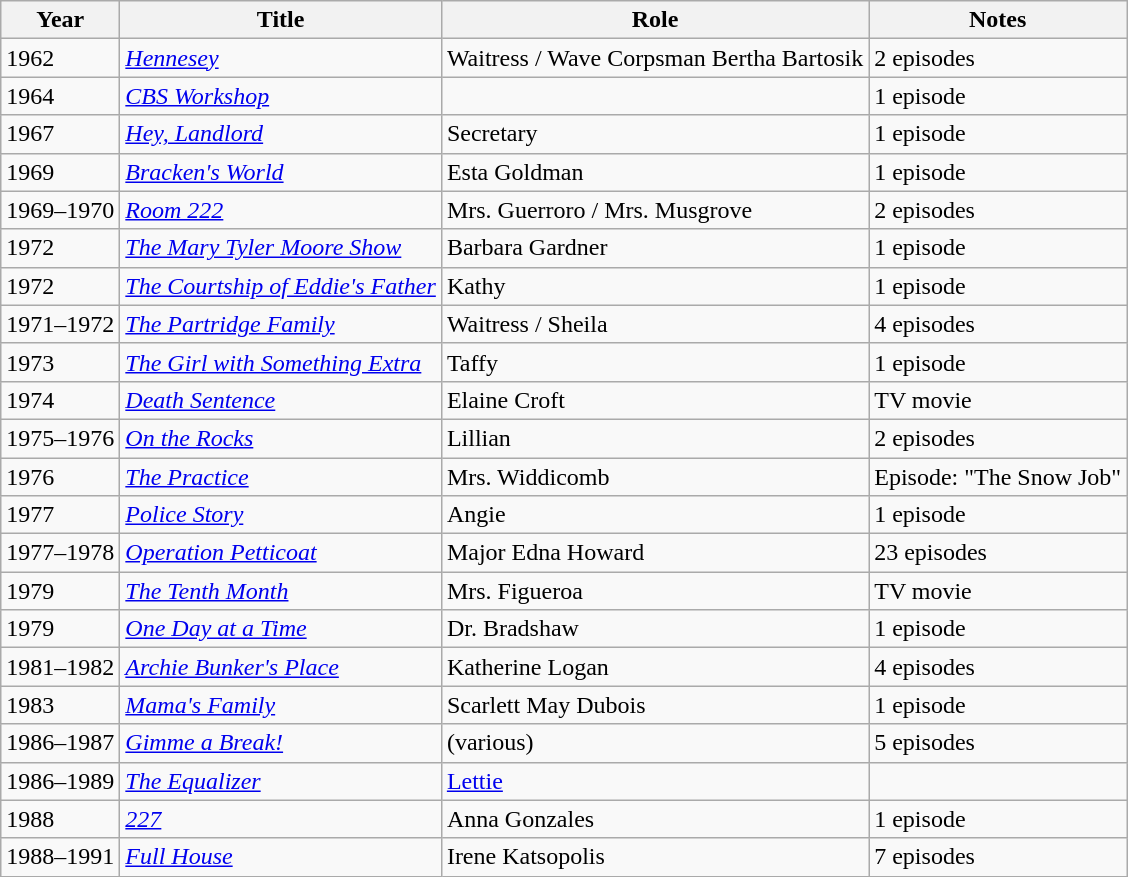<table class="wikitable sortable">
<tr>
<th>Year</th>
<th>Title</th>
<th>Role</th>
<th>Notes</th>
</tr>
<tr>
<td>1962</td>
<td><em><a href='#'>Hennesey</a></em></td>
<td>Waitress / Wave Corpsman Bertha Bartosik</td>
<td>2 episodes</td>
</tr>
<tr>
<td>1964</td>
<td><em><a href='#'>CBS Workshop</a></em></td>
<td></td>
<td>1 episode</td>
</tr>
<tr>
<td>1967</td>
<td><em><a href='#'>Hey, Landlord</a></em></td>
<td>Secretary</td>
<td>1 episode</td>
</tr>
<tr>
<td>1969</td>
<td><em><a href='#'>Bracken's World</a></em></td>
<td>Esta Goldman</td>
<td>1 episode</td>
</tr>
<tr>
<td>1969–1970</td>
<td><em><a href='#'>Room 222</a></em></td>
<td>Mrs. Guerroro / Mrs. Musgrove</td>
<td>2 episodes</td>
</tr>
<tr>
<td>1972</td>
<td><em><a href='#'>The Mary Tyler Moore Show</a></em></td>
<td>Barbara Gardner</td>
<td>1 episode</td>
</tr>
<tr>
<td>1972</td>
<td><em><a href='#'>The Courtship of Eddie's Father</a></em></td>
<td>Kathy</td>
<td>1 episode</td>
</tr>
<tr>
<td>1971–1972</td>
<td><em><a href='#'>The Partridge Family</a></em></td>
<td>Waitress / Sheila</td>
<td>4 episodes</td>
</tr>
<tr>
<td>1973</td>
<td><em><a href='#'>The Girl with Something Extra</a></em></td>
<td>Taffy</td>
<td>1 episode</td>
</tr>
<tr>
<td>1974</td>
<td><em><a href='#'>Death Sentence</a></em></td>
<td>Elaine Croft</td>
<td>TV movie</td>
</tr>
<tr>
<td>1975–1976</td>
<td><em><a href='#'>On the Rocks</a></em></td>
<td>Lillian</td>
<td>2 episodes</td>
</tr>
<tr>
<td>1976</td>
<td><em><a href='#'>The Practice</a></em></td>
<td>Mrs. Widdicomb</td>
<td>Episode: "The Snow Job" </td>
</tr>
<tr>
<td>1977</td>
<td><em><a href='#'>Police Story</a></em></td>
<td>Angie</td>
<td>1 episode</td>
</tr>
<tr>
<td>1977–1978</td>
<td><em><a href='#'>Operation Petticoat</a></em></td>
<td>Major Edna Howard</td>
<td>23 episodes</td>
</tr>
<tr>
<td>1979</td>
<td><em><a href='#'>The Tenth Month</a></em></td>
<td>Mrs. Figueroa</td>
<td>TV movie</td>
</tr>
<tr>
<td>1979</td>
<td><em><a href='#'>One Day at a Time</a></em></td>
<td>Dr. Bradshaw</td>
<td>1 episode</td>
</tr>
<tr>
<td>1981–1982</td>
<td><em><a href='#'>Archie Bunker's Place</a></em></td>
<td>Katherine Logan</td>
<td>4 episodes</td>
</tr>
<tr>
<td>1983</td>
<td><em><a href='#'>Mama's Family</a></em></td>
<td>Scarlett May Dubois</td>
<td>1 episode</td>
</tr>
<tr>
<td>1986–1987</td>
<td><em><a href='#'>Gimme a Break!</a></em></td>
<td>(various)</td>
<td>5 episodes</td>
</tr>
<tr>
<td>1986–1989</td>
<td><em><a href='#'>The Equalizer</a></em></td>
<td><a href='#'>Lettie</a></td>
<td></td>
</tr>
<tr>
<td>1988</td>
<td><em><a href='#'>227</a></em></td>
<td>Anna Gonzales</td>
<td>1 episode</td>
</tr>
<tr>
<td>1988–1991</td>
<td><em><a href='#'>Full House</a></em></td>
<td>Irene Katsopolis</td>
<td>7 episodes</td>
</tr>
</table>
